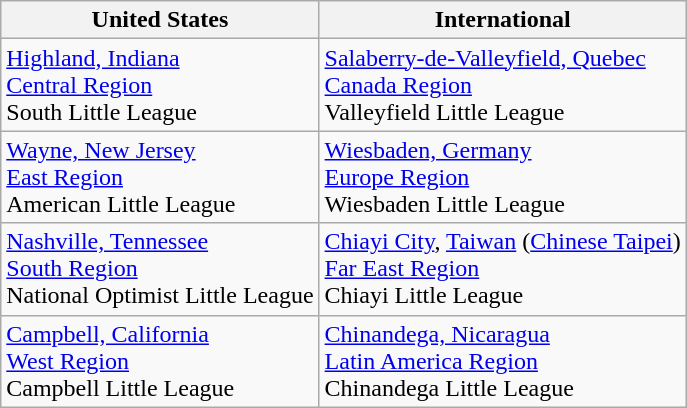<table class="wikitable">
<tr>
<th>United States</th>
<th>International</th>
</tr>
<tr>
<td> <a href='#'>Highland, Indiana</a><br><a href='#'>Central Region</a><br>South Little League</td>
<td> <a href='#'>Salaberry-de-Valleyfield, Quebec</a><br> <a href='#'>Canada Region</a><br>Valleyfield Little League</td>
</tr>
<tr>
<td> <a href='#'>Wayne, New Jersey</a><br><a href='#'>East Region</a><br>American Little League</td>
<td> <a href='#'>Wiesbaden, Germany</a><br><a href='#'>Europe Region</a><br>Wiesbaden Little League</td>
</tr>
<tr>
<td> <a href='#'>Nashville, Tennessee</a><br><a href='#'>South Region</a><br>National Optimist Little League</td>
<td> <a href='#'>Chiayi City</a>, <a href='#'>Taiwan</a> (<a href='#'>Chinese Taipei</a>)<br><a href='#'>Far East Region</a><br>Chiayi Little League</td>
</tr>
<tr>
<td> <a href='#'>Campbell, California</a><br><a href='#'>West Region</a><br>Campbell Little League</td>
<td> <a href='#'>Chinandega, Nicaragua</a><br><a href='#'>Latin America Region</a><br>Chinandega Little League</td>
</tr>
</table>
